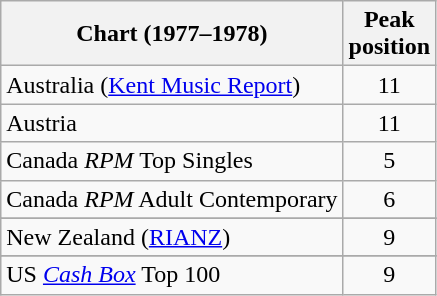<table class="wikitable sortable">
<tr>
<th scope="col">Chart (1977–1978)</th>
<th scope="col">Peak<br>position</th>
</tr>
<tr>
<td>Australia (<a href='#'>Kent Music Report</a>)</td>
<td style="text-align:center;">11</td>
</tr>
<tr>
<td align="left">Austria</td>
<td style="text-align:center;">11</td>
</tr>
<tr>
<td align="left">Canada <em>RPM</em> Top Singles</td>
<td style="text-align:center;">5</td>
</tr>
<tr>
<td align="left">Canada <em>RPM</em> Adult Contemporary</td>
<td style="text-align:center;">6</td>
</tr>
<tr>
</tr>
<tr>
<td align="left">New Zealand (<a href='#'>RIANZ</a>)</td>
<td style="text-align:center;">9</td>
</tr>
<tr>
</tr>
<tr>
</tr>
<tr>
</tr>
<tr>
<td align="left">US <em><a href='#'>Cash Box</a></em> Top 100</td>
<td style="text-align:center;">9</td>
</tr>
</table>
